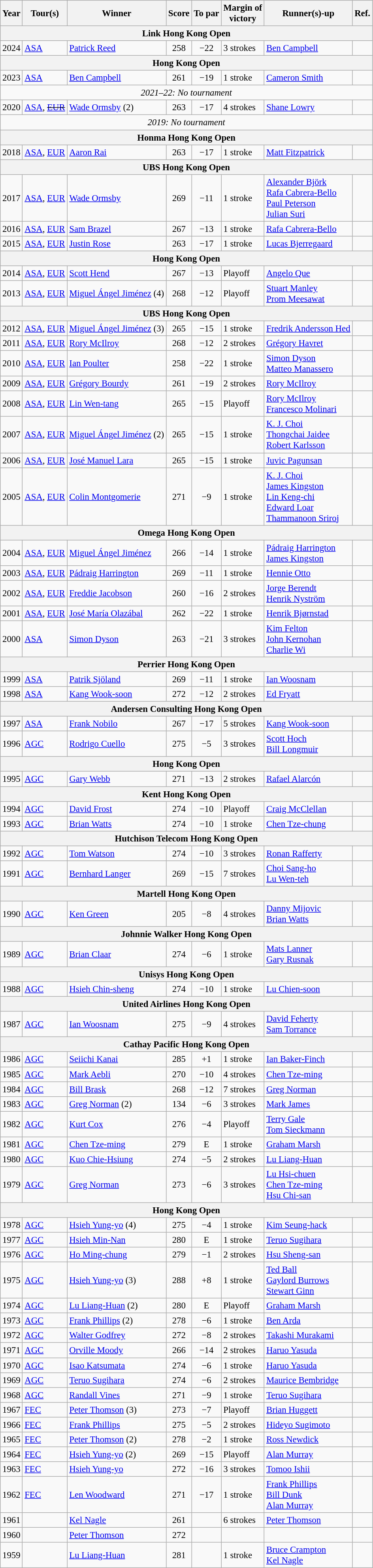<table class="wikitable" style="font-size:95%">
<tr>
<th>Year</th>
<th>Tour(s)</th>
<th>Winner</th>
<th>Score</th>
<th>To par</th>
<th>Margin of<br>victory</th>
<th>Runner(s)-up</th>
<th>Ref.</th>
</tr>
<tr>
<th colspan=8>Link Hong Kong Open</th>
</tr>
<tr>
<td align=center>2024</td>
<td><a href='#'>ASA</a></td>
<td> <a href='#'>Patrick Reed</a></td>
<td align=center>258</td>
<td align=center>−22</td>
<td>3 strokes</td>
<td> <a href='#'>Ben Campbell</a></td>
<td></td>
</tr>
<tr>
<th colspan=8>Hong Kong Open</th>
</tr>
<tr>
<td align=center>2023</td>
<td><a href='#'>ASA</a></td>
<td> <a href='#'>Ben Campbell</a></td>
<td align=center>261</td>
<td align=center>−19</td>
<td>1 stroke</td>
<td> <a href='#'>Cameron Smith</a></td>
<td></td>
</tr>
<tr>
<td colspan=8 align=center><em>2021–22: No tournament</em></td>
</tr>
<tr>
<td align=center>2020</td>
<td><a href='#'>ASA</a>, <s><a href='#'>EUR</a></s></td>
<td> <a href='#'>Wade Ormsby</a> (2)</td>
<td align="center">263</td>
<td align=center>−17</td>
<td>4 strokes</td>
<td> <a href='#'>Shane Lowry</a></td>
<td></td>
</tr>
<tr>
<td colspan=8 align=center><em>2019: No tournament</em></td>
</tr>
<tr>
<th colspan=8>Honma Hong Kong Open</th>
</tr>
<tr>
<td align=center>2018</td>
<td><a href='#'>ASA</a>, <a href='#'>EUR</a></td>
<td> <a href='#'>Aaron Rai</a></td>
<td align="center">263</td>
<td align=center>−17</td>
<td>1 stroke</td>
<td> <a href='#'>Matt Fitzpatrick</a></td>
<td></td>
</tr>
<tr>
<th colspan=8>UBS Hong Kong Open</th>
</tr>
<tr>
<td align=center>2017</td>
<td><a href='#'>ASA</a>, <a href='#'>EUR</a></td>
<td> <a href='#'>Wade Ormsby</a></td>
<td align="center">269</td>
<td align=center>−11</td>
<td>1 stroke</td>
<td> <a href='#'>Alexander Björk</a><br> <a href='#'>Rafa Cabrera-Bello</a><br> <a href='#'>Paul Peterson</a><br> <a href='#'>Julian Suri</a></td>
<td></td>
</tr>
<tr>
<td align=center>2016</td>
<td><a href='#'>ASA</a>, <a href='#'>EUR</a></td>
<td> <a href='#'>Sam Brazel</a></td>
<td align="center">267</td>
<td align=center>−13</td>
<td>1 stroke</td>
<td> <a href='#'>Rafa Cabrera-Bello</a></td>
<td></td>
</tr>
<tr>
<td align=center>2015</td>
<td><a href='#'>ASA</a>, <a href='#'>EUR</a></td>
<td> <a href='#'>Justin Rose</a></td>
<td align="center">263</td>
<td align=center>−17</td>
<td>1 stroke</td>
<td> <a href='#'>Lucas Bjerregaard</a></td>
<td></td>
</tr>
<tr>
<th colspan=8>Hong Kong Open</th>
</tr>
<tr>
<td align=center>2014</td>
<td><a href='#'>ASA</a>, <a href='#'>EUR</a></td>
<td> <a href='#'>Scott Hend</a></td>
<td align="center">267</td>
<td align=center>−13</td>
<td>Playoff</td>
<td> <a href='#'>Angelo Que</a></td>
<td></td>
</tr>
<tr>
<td align=center>2013</td>
<td><a href='#'>ASA</a>, <a href='#'>EUR</a></td>
<td> <a href='#'>Miguel Ángel Jiménez</a> (4)</td>
<td align="center">268</td>
<td align=center>−12</td>
<td>Playoff</td>
<td> <a href='#'>Stuart Manley</a><br> <a href='#'>Prom Meesawat</a></td>
<td></td>
</tr>
<tr>
<th colspan=8>UBS Hong Kong Open</th>
</tr>
<tr>
<td align=center>2012</td>
<td><a href='#'>ASA</a>, <a href='#'>EUR</a></td>
<td> <a href='#'>Miguel Ángel Jiménez</a> (3)</td>
<td align="center">265</td>
<td align=center>−15</td>
<td>1 stroke</td>
<td> <a href='#'>Fredrik Andersson Hed</a></td>
<td></td>
</tr>
<tr>
<td align=center>2011</td>
<td><a href='#'>ASA</a>, <a href='#'>EUR</a></td>
<td> <a href='#'>Rory McIlroy</a></td>
<td align="center">268</td>
<td align=center>−12</td>
<td>2 strokes</td>
<td> <a href='#'>Grégory Havret</a></td>
<td></td>
</tr>
<tr>
<td align=center>2010</td>
<td><a href='#'>ASA</a>, <a href='#'>EUR</a></td>
<td> <a href='#'>Ian Poulter</a></td>
<td align="center">258</td>
<td align=center>−22</td>
<td>1 stroke</td>
<td> <a href='#'>Simon Dyson</a><br> <a href='#'>Matteo Manassero</a></td>
<td></td>
</tr>
<tr>
<td align=center>2009</td>
<td><a href='#'>ASA</a>, <a href='#'>EUR</a></td>
<td> <a href='#'>Grégory Bourdy</a></td>
<td align="center">261</td>
<td align=center>−19</td>
<td>2 strokes</td>
<td> <a href='#'>Rory McIlroy</a></td>
<td></td>
</tr>
<tr>
<td align=center>2008</td>
<td><a href='#'>ASA</a>, <a href='#'>EUR</a></td>
<td> <a href='#'>Lin Wen-tang</a></td>
<td align="center">265</td>
<td align=center>−15</td>
<td>Playoff</td>
<td> <a href='#'>Rory McIlroy</a><br> <a href='#'>Francesco Molinari</a></td>
<td></td>
</tr>
<tr>
<td align=center>2007</td>
<td><a href='#'>ASA</a>, <a href='#'>EUR</a></td>
<td> <a href='#'>Miguel Ángel Jiménez</a> (2)</td>
<td align="center">265</td>
<td align=center>−15</td>
<td>1 stroke</td>
<td> <a href='#'>K. J. Choi</a><br> <a href='#'>Thongchai Jaidee</a><br> <a href='#'>Robert Karlsson</a></td>
<td></td>
</tr>
<tr>
<td align=center>2006</td>
<td><a href='#'>ASA</a>, <a href='#'>EUR</a></td>
<td> <a href='#'>José Manuel Lara</a></td>
<td align="center">265</td>
<td align=center>−15</td>
<td>1 stroke</td>
<td> <a href='#'>Juvic Pagunsan</a></td>
<td></td>
</tr>
<tr>
<td align=center>2005</td>
<td><a href='#'>ASA</a>, <a href='#'>EUR</a></td>
<td> <a href='#'>Colin Montgomerie</a></td>
<td align="center">271</td>
<td align=center>−9</td>
<td>1 stroke</td>
<td> <a href='#'>K. J. Choi</a><br> <a href='#'>James Kingston</a><br> <a href='#'>Lin Keng-chi</a><br> <a href='#'>Edward Loar</a><br> <a href='#'>Thammanoon Sriroj</a></td>
<td></td>
</tr>
<tr>
<th colspan=8>Omega Hong Kong Open</th>
</tr>
<tr>
<td align=center>2004</td>
<td><a href='#'>ASA</a>, <a href='#'>EUR</a></td>
<td> <a href='#'>Miguel Ángel Jiménez</a></td>
<td align="center">266</td>
<td align=center>−14</td>
<td>1 stroke</td>
<td> <a href='#'>Pádraig Harrington</a><br> <a href='#'>James Kingston</a></td>
<td></td>
</tr>
<tr>
<td align=center>2003</td>
<td><a href='#'>ASA</a>, <a href='#'>EUR</a></td>
<td> <a href='#'>Pádraig Harrington</a></td>
<td align="center">269</td>
<td align=center>−11</td>
<td>1 stroke</td>
<td> <a href='#'>Hennie Otto</a></td>
<td></td>
</tr>
<tr>
<td align=center>2002</td>
<td><a href='#'>ASA</a>, <a href='#'>EUR</a></td>
<td> <a href='#'>Freddie Jacobson</a></td>
<td align="center">260</td>
<td align=center>−16</td>
<td>2 strokes</td>
<td> <a href='#'>Jorge Berendt</a><br> <a href='#'>Henrik Nyström</a></td>
<td></td>
</tr>
<tr>
<td align=center>2001</td>
<td><a href='#'>ASA</a>, <a href='#'>EUR</a></td>
<td> <a href='#'>José María Olazábal</a></td>
<td align="center">262</td>
<td align=center>−22</td>
<td>1 stroke</td>
<td> <a href='#'>Henrik Bjørnstad</a></td>
<td></td>
</tr>
<tr>
<td>2000</td>
<td><a href='#'>ASA</a></td>
<td> <a href='#'>Simon Dyson</a></td>
<td align=center>263</td>
<td align=center>−21</td>
<td>3 strokes</td>
<td> <a href='#'>Kim Felton</a><br> <a href='#'>John Kernohan</a><br> <a href='#'>Charlie Wi</a></td>
<td></td>
</tr>
<tr>
<th colspan=8>Perrier Hong Kong Open</th>
</tr>
<tr>
<td>1999</td>
<td><a href='#'>ASA</a></td>
<td> <a href='#'>Patrik Sjöland</a></td>
<td align=center>269</td>
<td align=center>−11</td>
<td>1 stroke</td>
<td> <a href='#'>Ian Woosnam</a></td>
<td></td>
</tr>
<tr>
<td>1998</td>
<td><a href='#'>ASA</a></td>
<td> <a href='#'>Kang Wook-soon</a></td>
<td align=center>272</td>
<td align=center>−12</td>
<td>2 strokes</td>
<td> <a href='#'>Ed Fryatt</a></td>
<td></td>
</tr>
<tr>
<th colspan=8>Andersen Consulting Hong Kong Open</th>
</tr>
<tr>
<td>1997</td>
<td><a href='#'>ASA</a></td>
<td> <a href='#'>Frank Nobilo</a></td>
<td align=center>267</td>
<td align=center>−17</td>
<td>5 strokes</td>
<td> <a href='#'>Kang Wook-soon</a></td>
<td></td>
</tr>
<tr>
<td>1996</td>
<td><a href='#'>AGC</a></td>
<td> <a href='#'>Rodrigo Cuello</a></td>
<td align=center>275</td>
<td align=center>−5</td>
<td>3 strokes</td>
<td> <a href='#'>Scott Hoch</a><br> <a href='#'>Bill Longmuir</a></td>
<td></td>
</tr>
<tr>
<th colspan=8>Hong Kong Open</th>
</tr>
<tr>
<td>1995</td>
<td><a href='#'>AGC</a></td>
<td> <a href='#'>Gary Webb</a></td>
<td align=center>271</td>
<td align=center>−13</td>
<td>2 strokes</td>
<td> <a href='#'>Rafael Alarcón</a></td>
<td></td>
</tr>
<tr>
<th colspan=8>Kent Hong Kong Open</th>
</tr>
<tr>
<td>1994</td>
<td><a href='#'>AGC</a></td>
<td> <a href='#'>David Frost</a></td>
<td align=center>274</td>
<td align=center>−10</td>
<td>Playoff</td>
<td> <a href='#'>Craig McClellan</a></td>
<td></td>
</tr>
<tr>
<td>1993</td>
<td><a href='#'>AGC</a></td>
<td> <a href='#'>Brian Watts</a></td>
<td align=center>274</td>
<td align=center>−10</td>
<td>1 stroke</td>
<td> <a href='#'>Chen Tze-chung</a></td>
<td></td>
</tr>
<tr>
<th colspan=8>Hutchison Telecom Hong Kong Open</th>
</tr>
<tr>
<td>1992</td>
<td><a href='#'>AGC</a></td>
<td> <a href='#'>Tom Watson</a></td>
<td align=center>274</td>
<td align=center>−10</td>
<td>3 strokes</td>
<td> <a href='#'>Ronan Rafferty</a></td>
<td></td>
</tr>
<tr>
<td>1991</td>
<td><a href='#'>AGC</a></td>
<td> <a href='#'>Bernhard Langer</a></td>
<td align=center>269</td>
<td align=center>−15</td>
<td>7 strokes</td>
<td> <a href='#'>Choi Sang-ho</a><br> <a href='#'>Lu Wen-teh</a></td>
<td></td>
</tr>
<tr>
<th colspan=8>Martell Hong Kong Open</th>
</tr>
<tr>
<td>1990</td>
<td><a href='#'>AGC</a></td>
<td> <a href='#'>Ken Green</a></td>
<td align=center>205</td>
<td align=center>−8</td>
<td>4 strokes</td>
<td> <a href='#'>Danny Mijovic</a><br> <a href='#'>Brian Watts</a></td>
<td></td>
</tr>
<tr>
<th colspan=8>Johnnie Walker Hong Kong Open</th>
</tr>
<tr>
<td>1989</td>
<td><a href='#'>AGC</a></td>
<td> <a href='#'>Brian Claar</a></td>
<td align=center>274</td>
<td align=center>−6</td>
<td>1 stroke</td>
<td> <a href='#'>Mats Lanner</a><br> <a href='#'>Gary Rusnak</a></td>
<td></td>
</tr>
<tr>
<th colspan=8>Unisys Hong Kong Open</th>
</tr>
<tr>
<td>1988</td>
<td><a href='#'>AGC</a></td>
<td> <a href='#'>Hsieh Chin-sheng</a></td>
<td align=center>274</td>
<td align=center>−10</td>
<td>1 stroke</td>
<td> <a href='#'>Lu Chien-soon</a></td>
<td></td>
</tr>
<tr>
<th colspan=8>United Airlines Hong Kong Open</th>
</tr>
<tr>
<td>1987</td>
<td><a href='#'>AGC</a></td>
<td> <a href='#'>Ian Woosnam</a></td>
<td align=center>275</td>
<td align=center>−9</td>
<td>4 strokes</td>
<td> <a href='#'>David Feherty</a><br> <a href='#'>Sam Torrance</a></td>
<td></td>
</tr>
<tr>
<th colspan=8>Cathay Pacific Hong Kong Open</th>
</tr>
<tr>
<td>1986</td>
<td><a href='#'>AGC</a></td>
<td> <a href='#'>Seiichi Kanai</a></td>
<td align=center>285</td>
<td align=center>+1</td>
<td>1 stroke</td>
<td> <a href='#'>Ian Baker-Finch</a></td>
<td></td>
</tr>
<tr>
<td>1985</td>
<td><a href='#'>AGC</a></td>
<td> <a href='#'>Mark Aebli</a></td>
<td align=center>270</td>
<td align=center>−10</td>
<td>4 strokes</td>
<td> <a href='#'>Chen Tze-ming</a></td>
<td></td>
</tr>
<tr>
<td>1984</td>
<td><a href='#'>AGC</a></td>
<td> <a href='#'>Bill Brask</a></td>
<td align=center>268</td>
<td align=center>−12</td>
<td>7 strokes</td>
<td> <a href='#'>Greg Norman</a></td>
<td></td>
</tr>
<tr>
<td>1983</td>
<td><a href='#'>AGC</a></td>
<td> <a href='#'>Greg Norman</a> (2)</td>
<td align=center>134</td>
<td align=center>−6</td>
<td>3 strokes</td>
<td> <a href='#'>Mark James</a></td>
<td></td>
</tr>
<tr>
<td>1982</td>
<td><a href='#'>AGC</a></td>
<td> <a href='#'>Kurt Cox</a></td>
<td align=center>276</td>
<td align=center>−4</td>
<td>Playoff</td>
<td> <a href='#'>Terry Gale</a><br> <a href='#'>Tom Sieckmann</a></td>
<td></td>
</tr>
<tr>
<td>1981</td>
<td><a href='#'>AGC</a></td>
<td> <a href='#'>Chen Tze-ming</a></td>
<td align=center>279</td>
<td align=center>E</td>
<td>1 stroke</td>
<td> <a href='#'>Graham Marsh</a></td>
<td></td>
</tr>
<tr>
<td>1980</td>
<td><a href='#'>AGC</a></td>
<td> <a href='#'>Kuo Chie-Hsiung</a></td>
<td align=center>274</td>
<td align=center>−5</td>
<td>2 strokes</td>
<td> <a href='#'>Lu Liang-Huan</a></td>
<td></td>
</tr>
<tr>
<td>1979</td>
<td><a href='#'>AGC</a></td>
<td> <a href='#'>Greg Norman</a></td>
<td align=center>273</td>
<td align=center>−6</td>
<td>3 strokes</td>
<td> <a href='#'>Lu Hsi-chuen</a><br> <a href='#'>Chen Tze-ming</a><br> <a href='#'>Hsu Chi-san</a></td>
<td></td>
</tr>
<tr>
<th colspan=8>Hong Kong Open</th>
</tr>
<tr>
<td>1978</td>
<td><a href='#'>AGC</a></td>
<td> <a href='#'>Hsieh Yung-yo</a> (4)</td>
<td align=center>275</td>
<td align=center>−4</td>
<td>1 stroke</td>
<td> <a href='#'>Kim Seung-hack</a></td>
<td></td>
</tr>
<tr>
<td>1977</td>
<td><a href='#'>AGC</a></td>
<td> <a href='#'>Hsieh Min-Nan</a></td>
<td align=center>280</td>
<td align=center>E</td>
<td>1 stroke</td>
<td> <a href='#'>Teruo Sugihara</a></td>
<td></td>
</tr>
<tr>
<td>1976</td>
<td><a href='#'>AGC</a></td>
<td> <a href='#'>Ho Ming-chung</a></td>
<td align=center>279</td>
<td align=center>−1</td>
<td>2 strokes</td>
<td> <a href='#'>Hsu Sheng-san</a></td>
<td></td>
</tr>
<tr>
<td>1975</td>
<td><a href='#'>AGC</a></td>
<td> <a href='#'>Hsieh Yung-yo</a> (3)</td>
<td align=center>288</td>
<td align=center>+8</td>
<td>1 stroke</td>
<td> <a href='#'>Ted Ball</a><br> <a href='#'>Gaylord Burrows</a><br> <a href='#'>Stewart Ginn</a></td>
<td></td>
</tr>
<tr>
<td>1974</td>
<td><a href='#'>AGC</a></td>
<td> <a href='#'>Lu Liang-Huan</a> (2)</td>
<td align=center>280</td>
<td align=center>E</td>
<td>Playoff</td>
<td> <a href='#'>Graham Marsh</a></td>
<td></td>
</tr>
<tr>
<td>1973</td>
<td><a href='#'>AGC</a></td>
<td> <a href='#'>Frank Phillips</a> (2)</td>
<td align=center>278</td>
<td align=center>−6</td>
<td>1 stroke</td>
<td> <a href='#'>Ben Arda</a></td>
<td></td>
</tr>
<tr>
<td>1972</td>
<td><a href='#'>AGC</a></td>
<td> <a href='#'>Walter Godfrey</a></td>
<td align=center>272</td>
<td align=center>−8</td>
<td>2 strokes</td>
<td> <a href='#'>Takashi Murakami</a></td>
<td></td>
</tr>
<tr>
<td>1971</td>
<td><a href='#'>AGC</a></td>
<td> <a href='#'>Orville Moody</a></td>
<td align=center>266</td>
<td align=center>−14</td>
<td>2 strokes</td>
<td> <a href='#'>Haruo Yasuda</a></td>
<td></td>
</tr>
<tr>
<td>1970</td>
<td><a href='#'>AGC</a></td>
<td> <a href='#'>Isao Katsumata</a></td>
<td align=center>274</td>
<td align=center>−6</td>
<td>1 stroke</td>
<td> <a href='#'>Haruo Yasuda</a></td>
<td></td>
</tr>
<tr>
<td>1969</td>
<td><a href='#'>AGC</a></td>
<td> <a href='#'>Teruo Sugihara</a></td>
<td align=center>274</td>
<td align=center>−6</td>
<td>2 strokes</td>
<td> <a href='#'>Maurice Bembridge</a></td>
<td></td>
</tr>
<tr>
<td>1968</td>
<td><a href='#'>AGC</a></td>
<td> <a href='#'>Randall Vines</a></td>
<td align=center>271</td>
<td align=center>−9</td>
<td>1 stroke</td>
<td> <a href='#'>Teruo Sugihara</a></td>
<td></td>
</tr>
<tr>
<td>1967</td>
<td><a href='#'>FEC</a></td>
<td> <a href='#'>Peter Thomson</a> (3)</td>
<td align=center>273</td>
<td align=center>−7</td>
<td>Playoff</td>
<td> <a href='#'>Brian Huggett</a></td>
<td></td>
</tr>
<tr>
<td>1966</td>
<td><a href='#'>FEC</a></td>
<td> <a href='#'>Frank Phillips</a></td>
<td align=center>275</td>
<td align=center>−5</td>
<td>2 strokes</td>
<td> <a href='#'>Hideyo Sugimoto</a></td>
<td></td>
</tr>
<tr>
<td>1965</td>
<td><a href='#'>FEC</a></td>
<td> <a href='#'>Peter Thomson</a> (2)</td>
<td align=center>278</td>
<td align=center>−2</td>
<td>1 stroke</td>
<td> <a href='#'>Ross Newdick</a></td>
<td></td>
</tr>
<tr>
<td>1964</td>
<td><a href='#'>FEC</a></td>
<td> <a href='#'>Hsieh Yung-yo</a> (2)</td>
<td align=center>269</td>
<td align=center>−15</td>
<td>Playoff</td>
<td> <a href='#'>Alan Murray</a></td>
<td></td>
</tr>
<tr>
<td>1963</td>
<td><a href='#'>FEC</a></td>
<td> <a href='#'>Hsieh Yung-yo</a></td>
<td align=center>272</td>
<td align=center>−16</td>
<td>3 strokes</td>
<td> <a href='#'>Tomoo Ishii</a></td>
<td></td>
</tr>
<tr>
<td>1962</td>
<td><a href='#'>FEC</a></td>
<td> <a href='#'>Len Woodward</a></td>
<td align=center>271</td>
<td align=center>−17</td>
<td>1 stroke</td>
<td> <a href='#'>Frank Phillips</a><br> <a href='#'>Bill Dunk</a><br> <a href='#'>Alan Murray</a></td>
<td></td>
</tr>
<tr>
<td>1961</td>
<td></td>
<td> <a href='#'>Kel Nagle</a></td>
<td align=center>261</td>
<td align=center></td>
<td>6 strokes</td>
<td> <a href='#'>Peter Thomson</a></td>
<td></td>
</tr>
<tr>
<td>1960</td>
<td></td>
<td> <a href='#'>Peter Thomson</a></td>
<td align=center>272</td>
<td align=center></td>
<td></td>
<td></td>
<td></td>
</tr>
<tr>
<td>1959</td>
<td></td>
<td> <a href='#'>Lu Liang-Huan</a></td>
<td align=center>281</td>
<td align=center></td>
<td>1 stroke</td>
<td> <a href='#'>Bruce Crampton</a><br> <a href='#'>Kel Nagle</a></td>
<td></td>
</tr>
</table>
